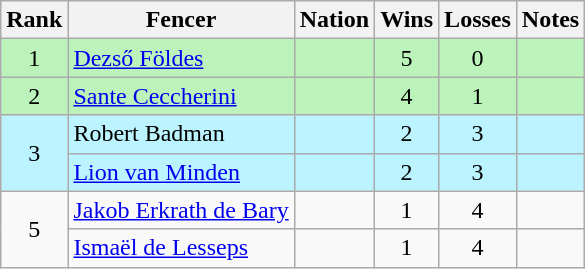<table class="wikitable sortable" style="text-align:center">
<tr>
<th>Rank</th>
<th>Fencer</th>
<th>Nation</th>
<th>Wins</th>
<th>Losses</th>
<th>Notes</th>
</tr>
<tr bgcolor=bbf3bb>
<td>1</td>
<td align=left><a href='#'>Dezső Földes</a></td>
<td align=left></td>
<td>5</td>
<td>0</td>
<td></td>
</tr>
<tr bgcolor=bbf3bb>
<td>2</td>
<td align=left><a href='#'>Sante Ceccherini</a></td>
<td align=left></td>
<td>4</td>
<td>1</td>
<td></td>
</tr>
<tr bgcolor=bbf3ff>
<td rowspan=2>3</td>
<td align=left>Robert Badman</td>
<td align=left></td>
<td>2</td>
<td>3</td>
<td></td>
</tr>
<tr bgcolor=bbf3ff>
<td align=left><a href='#'>Lion van Minden</a></td>
<td align=left></td>
<td>2</td>
<td>3</td>
<td></td>
</tr>
<tr>
<td rowspan=2>5</td>
<td align=left><a href='#'>Jakob Erkrath de Bary</a></td>
<td align=left></td>
<td>1</td>
<td>4</td>
<td></td>
</tr>
<tr>
<td align=left><a href='#'>Ismaël de Lesseps</a></td>
<td align=left></td>
<td>1</td>
<td>4</td>
<td></td>
</tr>
</table>
